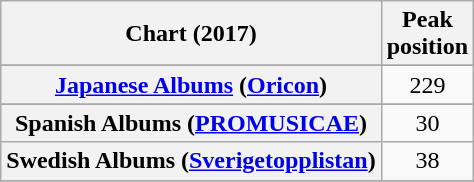<table class="wikitable sortable plainrowheaders" style="text-align:center">
<tr>
<th scope="col">Chart (2017)</th>
<th scope="col">Peak<br> position</th>
</tr>
<tr>
</tr>
<tr>
</tr>
<tr>
</tr>
<tr>
</tr>
<tr>
</tr>
<tr>
</tr>
<tr>
</tr>
<tr>
</tr>
<tr>
</tr>
<tr>
<th scope="row"><a href='#'>Japanese Albums</a> (<a href='#'>Oricon</a>)</th>
<td align="center">229</td>
</tr>
<tr>
</tr>
<tr>
</tr>
<tr>
<th scope="row">Spanish Albums (<a href='#'>PROMUSICAE</a>)</th>
<td>30</td>
</tr>
<tr>
<th scope="row">Swedish Albums (<a href='#'>Sverigetopplistan</a>)</th>
<td>38</td>
</tr>
<tr>
</tr>
<tr>
</tr>
<tr>
</tr>
</table>
